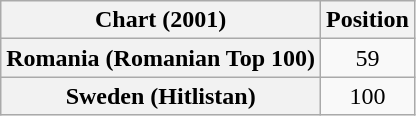<table class="wikitable sortable plainrowheaders" style="text-align:center">
<tr>
<th scope="col">Chart (2001)</th>
<th scope="col">Position</th>
</tr>
<tr>
<th scope="row">Romania (Romanian Top 100)</th>
<td>59</td>
</tr>
<tr>
<th scope="row">Sweden (Hitlistan)</th>
<td>100</td>
</tr>
</table>
